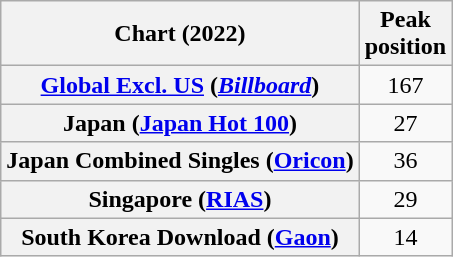<table class="wikitable sortable plainrowheaders" style="text-align:center">
<tr>
<th scope="col">Chart (2022)</th>
<th scope="col">Peak<br>position</th>
</tr>
<tr>
<th scope="row"><a href='#'>Global Excl. US</a> (<em><a href='#'>Billboard</a></em>)</th>
<td>167</td>
</tr>
<tr>
<th scope="row">Japan (<a href='#'>Japan Hot 100</a>)</th>
<td>27</td>
</tr>
<tr>
<th scope="row">Japan Combined Singles (<a href='#'>Oricon</a>)</th>
<td>36</td>
</tr>
<tr>
<th scope="row">Singapore (<a href='#'>RIAS</a>)</th>
<td>29</td>
</tr>
<tr>
<th scope="row">South Korea Download (<a href='#'>Gaon</a>)</th>
<td>14</td>
</tr>
</table>
